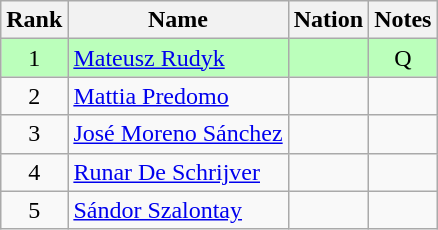<table class="wikitable sortable" style="text-align:center">
<tr>
<th>Rank</th>
<th>Name</th>
<th>Nation</th>
<th>Notes</th>
</tr>
<tr bgcolor=bbffbb>
<td>1</td>
<td align=left><a href='#'>Mateusz Rudyk</a></td>
<td align=left></td>
<td>Q</td>
</tr>
<tr>
<td>2</td>
<td align=left><a href='#'>Mattia Predomo</a></td>
<td align=left></td>
<td></td>
</tr>
<tr>
<td>3</td>
<td align=left><a href='#'>José Moreno Sánchez</a></td>
<td align=left></td>
<td></td>
</tr>
<tr>
<td>4</td>
<td align=left><a href='#'>Runar De Schrijver</a></td>
<td align=left></td>
<td></td>
</tr>
<tr>
<td>5</td>
<td align=left><a href='#'>Sándor Szalontay</a></td>
<td align=left></td>
<td></td>
</tr>
</table>
